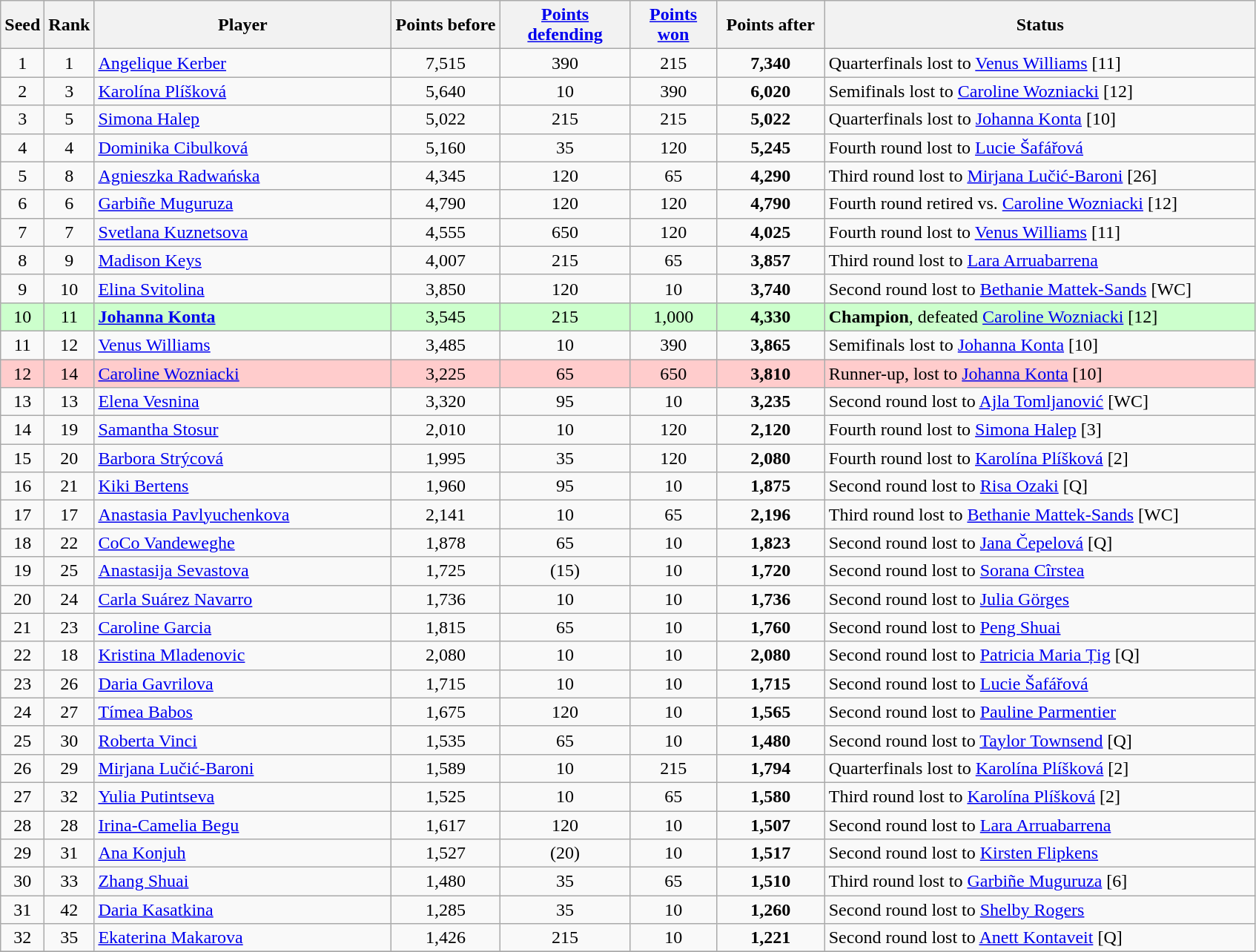<table class="wikitable sortable">
<tr>
<th style="width:30px;">Seed</th>
<th style="width:30px;">Rank</th>
<th style="width:260px;">Player</th>
<th style="width:90px;">Points before</th>
<th style="width:110px;"><a href='#'>Points defending</a></th>
<th style="width:70px;"><a href='#'>Points won</a></th>
<th style="width:90px;">Points after</th>
<th style="width:380px;">Status</th>
</tr>
<tr>
<td style="text-align:center;">1</td>
<td style="text-align:center;">1</td>
<td> <a href='#'>Angelique Kerber</a></td>
<td style="text-align:center;">7,515</td>
<td style="text-align:center;">390</td>
<td style="text-align:center;">215</td>
<td style="text-align:center;"><strong>7,340</strong></td>
<td>Quarterfinals lost to  <a href='#'>Venus Williams</a> [11]</td>
</tr>
<tr>
<td style="text-align:center;">2</td>
<td style="text-align:center;">3</td>
<td> <a href='#'>Karolína Plíšková</a></td>
<td style="text-align:center;">5,640</td>
<td style="text-align:center;">10</td>
<td style="text-align:center;">390</td>
<td style="text-align:center;"><strong>6,020</strong></td>
<td>Semifinals lost to  <a href='#'>Caroline Wozniacki</a> [12]</td>
</tr>
<tr>
<td style="text-align:center;">3</td>
<td style="text-align:center;">5</td>
<td> <a href='#'>Simona Halep</a></td>
<td style="text-align:center;">5,022</td>
<td style="text-align:center;">215</td>
<td style="text-align:center;">215</td>
<td style="text-align:center;"><strong>5,022</strong></td>
<td>Quarterfinals lost to  <a href='#'>Johanna Konta</a> [10]</td>
</tr>
<tr>
<td style="text-align:center;">4</td>
<td style="text-align:center;">4</td>
<td> <a href='#'>Dominika Cibulková</a></td>
<td style="text-align:center;">5,160</td>
<td style="text-align:center;">35</td>
<td style="text-align:center;">120</td>
<td style="text-align:center;"><strong>5,245</strong></td>
<td>Fourth round lost to  <a href='#'>Lucie Šafářová</a></td>
</tr>
<tr>
<td style="text-align:center;">5</td>
<td style="text-align:center;">8</td>
<td> <a href='#'>Agnieszka Radwańska</a></td>
<td style="text-align:center;">4,345</td>
<td style="text-align:center;">120</td>
<td style="text-align:center;">65</td>
<td style="text-align:center;"><strong>4,290</strong></td>
<td>Third round lost to  <a href='#'>Mirjana Lučić-Baroni</a> [26]</td>
</tr>
<tr>
<td style="text-align:center;">6</td>
<td style="text-align:center;">6</td>
<td> <a href='#'>Garbiñe Muguruza</a></td>
<td style="text-align:center;">4,790</td>
<td style="text-align:center;">120</td>
<td style="text-align:center;">120</td>
<td style="text-align:center;"><strong>4,790</strong></td>
<td>Fourth round retired vs.  <a href='#'>Caroline Wozniacki</a> [12]</td>
</tr>
<tr>
<td style="text-align:center;">7</td>
<td style="text-align:center;">7</td>
<td> <a href='#'>Svetlana Kuznetsova</a></td>
<td style="text-align:center;">4,555</td>
<td style="text-align:center;">650</td>
<td style="text-align:center;">120</td>
<td style="text-align:center;"><strong>4,025</strong></td>
<td>Fourth round lost to  <a href='#'>Venus Williams</a> [11]</td>
</tr>
<tr>
<td style="text-align:center;">8</td>
<td style="text-align:center;">9</td>
<td> <a href='#'>Madison Keys</a></td>
<td style="text-align:center;">4,007</td>
<td style="text-align:center;">215</td>
<td style="text-align:center;">65</td>
<td style="text-align:center;"><strong>3,857</strong></td>
<td>Third round lost to  <a href='#'>Lara Arruabarrena</a></td>
</tr>
<tr>
<td style="text-align:center;">9</td>
<td style="text-align:center;">10</td>
<td> <a href='#'>Elina Svitolina</a></td>
<td style="text-align:center;">3,850</td>
<td style="text-align:center;">120</td>
<td style="text-align:center;">10</td>
<td style="text-align:center;"><strong>3,740</strong></td>
<td>Second round lost to  <a href='#'>Bethanie Mattek-Sands</a> [WC]</td>
</tr>
<tr style="background:#cfc;">
<td style="text-align:center;">10</td>
<td style="text-align:center;">11</td>
<td> <strong><a href='#'>Johanna Konta</a></strong></td>
<td style="text-align:center;">3,545</td>
<td style="text-align:center;">215</td>
<td style="text-align:center;">1,000</td>
<td style="text-align:center;"><strong>4,330</strong></td>
<td><strong>Champion</strong>, defeated  <a href='#'>Caroline Wozniacki</a> [12]</td>
</tr>
<tr>
<td style="text-align:center;">11</td>
<td style="text-align:center;">12</td>
<td> <a href='#'>Venus Williams</a></td>
<td style="text-align:center;">3,485</td>
<td style="text-align:center;">10</td>
<td style="text-align:center;">390</td>
<td style="text-align:center;"><strong>3,865</strong></td>
<td>Semifinals lost to  <a href='#'>Johanna Konta</a> [10]</td>
</tr>
<tr style="background:#fcc;">
<td style="text-align:center;">12</td>
<td style="text-align:center;">14</td>
<td> <a href='#'>Caroline Wozniacki</a></td>
<td style="text-align:center;">3,225</td>
<td style="text-align:center;">65</td>
<td style="text-align:center;">650</td>
<td style="text-align:center;"><strong>3,810</strong></td>
<td>Runner-up, lost to  <a href='#'>Johanna Konta</a> [10]</td>
</tr>
<tr>
<td style="text-align:center;">13</td>
<td style="text-align:center;">13</td>
<td> <a href='#'>Elena Vesnina</a></td>
<td style="text-align:center;">3,320</td>
<td style="text-align:center;">95</td>
<td style="text-align:center;">10</td>
<td style="text-align:center;"><strong>3,235</strong></td>
<td>Second round lost to  <a href='#'>Ajla Tomljanović</a> [WC]</td>
</tr>
<tr>
<td style="text-align:center;">14</td>
<td style="text-align:center;">19</td>
<td> <a href='#'>Samantha Stosur</a></td>
<td style="text-align:center;">2,010</td>
<td style="text-align:center;">10</td>
<td style="text-align:center;">120</td>
<td style="text-align:center;"><strong>2,120</strong></td>
<td>Fourth round lost to  <a href='#'>Simona Halep</a> [3]</td>
</tr>
<tr>
<td style="text-align:center;">15</td>
<td style="text-align:center;">20</td>
<td> <a href='#'>Barbora Strýcová</a></td>
<td style="text-align:center;">1,995</td>
<td style="text-align:center;">35</td>
<td style="text-align:center;">120</td>
<td style="text-align:center;"><strong>2,080</strong></td>
<td>Fourth round lost to  <a href='#'>Karolína Plíšková</a> [2]</td>
</tr>
<tr>
<td style="text-align:center;">16</td>
<td style="text-align:center;">21</td>
<td> <a href='#'>Kiki Bertens</a></td>
<td style="text-align:center;">1,960</td>
<td style="text-align:center;">95</td>
<td style="text-align:center;">10</td>
<td style="text-align:center;"><strong>1,875</strong></td>
<td>Second round lost to  <a href='#'>Risa Ozaki</a> [Q]</td>
</tr>
<tr>
<td style="text-align:center;">17</td>
<td style="text-align:center;">17</td>
<td> <a href='#'>Anastasia Pavlyuchenkova</a></td>
<td style="text-align:center;">2,141</td>
<td style="text-align:center;">10</td>
<td style="text-align:center;">65</td>
<td style="text-align:center;"><strong>2,196</strong></td>
<td>Third round lost to  <a href='#'>Bethanie Mattek-Sands</a> [WC]</td>
</tr>
<tr>
<td style="text-align:center;">18</td>
<td style="text-align:center;">22</td>
<td> <a href='#'>CoCo Vandeweghe</a></td>
<td style="text-align:center;">1,878</td>
<td style="text-align:center;">65</td>
<td style="text-align:center;">10</td>
<td style="text-align:center;"><strong>1,823</strong></td>
<td>Second round lost to  <a href='#'>Jana Čepelová</a> [Q]</td>
</tr>
<tr>
<td style="text-align:center;">19</td>
<td style="text-align:center;">25</td>
<td> <a href='#'>Anastasija Sevastova</a></td>
<td style="text-align:center;">1,725</td>
<td style="text-align:center;">(15)</td>
<td style="text-align:center;">10</td>
<td style="text-align:center;"><strong>1,720</strong></td>
<td>Second round lost to  <a href='#'>Sorana Cîrstea</a></td>
</tr>
<tr>
<td style="text-align:center;">20</td>
<td style="text-align:center;">24</td>
<td> <a href='#'>Carla Suárez Navarro</a></td>
<td style="text-align:center;">1,736</td>
<td style="text-align:center;">10</td>
<td style="text-align:center;">10</td>
<td style="text-align:center;"><strong>1,736</strong></td>
<td>Second round lost to  <a href='#'>Julia Görges</a></td>
</tr>
<tr>
<td style="text-align:center;">21</td>
<td style="text-align:center;">23</td>
<td> <a href='#'>Caroline Garcia</a></td>
<td style="text-align:center;">1,815</td>
<td style="text-align:center;">65</td>
<td style="text-align:center;">10</td>
<td style="text-align:center;"><strong>1,760</strong></td>
<td>Second round lost to  <a href='#'>Peng Shuai</a></td>
</tr>
<tr>
<td style="text-align:center;">22</td>
<td style="text-align:center;">18</td>
<td> <a href='#'>Kristina Mladenovic</a></td>
<td style="text-align:center;">2,080</td>
<td style="text-align:center;">10</td>
<td style="text-align:center;">10</td>
<td style="text-align:center;"><strong>2,080</strong></td>
<td>Second round lost to  <a href='#'>Patricia Maria Țig</a> [Q]</td>
</tr>
<tr>
<td style="text-align:center;">23</td>
<td style="text-align:center;">26</td>
<td> <a href='#'>Daria Gavrilova</a></td>
<td style="text-align:center;">1,715</td>
<td style="text-align:center;">10</td>
<td style="text-align:center;">10</td>
<td style="text-align:center;"><strong>1,715</strong></td>
<td>Second round lost to  <a href='#'>Lucie Šafářová</a></td>
</tr>
<tr>
<td style="text-align:center;">24</td>
<td style="text-align:center;">27</td>
<td> <a href='#'>Tímea Babos</a></td>
<td style="text-align:center;">1,675</td>
<td style="text-align:center;">120</td>
<td style="text-align:center;">10</td>
<td style="text-align:center;"><strong>1,565</strong></td>
<td>Second round lost to  <a href='#'>Pauline Parmentier</a></td>
</tr>
<tr>
<td style="text-align:center;">25</td>
<td style="text-align:center;">30</td>
<td> <a href='#'>Roberta Vinci</a></td>
<td style="text-align:center;">1,535</td>
<td style="text-align:center;">65</td>
<td style="text-align:center;">10</td>
<td style="text-align:center;"><strong>1,480</strong></td>
<td>Second round lost to  <a href='#'>Taylor Townsend</a> [Q]</td>
</tr>
<tr>
<td style="text-align:center;">26</td>
<td style="text-align:center;">29</td>
<td> <a href='#'>Mirjana Lučić-Baroni</a></td>
<td style="text-align:center;">1,589</td>
<td style="text-align:center;">10</td>
<td style="text-align:center;">215</td>
<td style="text-align:center;"><strong> 1,794</strong></td>
<td>Quarterfinals lost to  <a href='#'>Karolína Plíšková</a> [2]</td>
</tr>
<tr>
<td style="text-align:center;">27</td>
<td style="text-align:center;">32</td>
<td> <a href='#'>Yulia Putintseva</a></td>
<td style="text-align:center;">1,525</td>
<td style="text-align:center;">10</td>
<td style="text-align:center;">65</td>
<td style="text-align:center;"><strong>1,580</strong></td>
<td>Third round lost to  <a href='#'>Karolína Plíšková</a> [2]</td>
</tr>
<tr>
<td style="text-align:center;">28</td>
<td style="text-align:center;">28</td>
<td> <a href='#'>Irina-Camelia Begu</a></td>
<td style="text-align:center;">1,617</td>
<td style="text-align:center;">120</td>
<td style="text-align:center;">10</td>
<td style="text-align:center;"><strong>1,507</strong></td>
<td>Second round lost to  <a href='#'>Lara Arruabarrena</a></td>
</tr>
<tr>
<td style="text-align:center;">29</td>
<td style="text-align:center;">31</td>
<td> <a href='#'>Ana Konjuh</a></td>
<td style="text-align:center;">1,527</td>
<td style="text-align:center;">(20)</td>
<td style="text-align:center;">10</td>
<td style="text-align:center;"><strong>1,517</strong></td>
<td>Second round lost to  <a href='#'>Kirsten Flipkens</a></td>
</tr>
<tr>
<td style="text-align:center;">30</td>
<td style="text-align:center;">33</td>
<td> <a href='#'>Zhang Shuai</a></td>
<td style="text-align:center;">1,480</td>
<td style="text-align:center;">35</td>
<td style="text-align:center;">65</td>
<td style="text-align:center;"><strong>1,510</strong></td>
<td>Third round  lost to  <a href='#'>Garbiñe Muguruza</a> [6]</td>
</tr>
<tr>
<td style="text-align:center;">31</td>
<td style="text-align:center;">42</td>
<td> <a href='#'>Daria Kasatkina</a></td>
<td style="text-align:center;">1,285</td>
<td style="text-align:center;">35</td>
<td style="text-align:center;">10</td>
<td style="text-align:center;"><strong>1,260</strong></td>
<td>Second round lost to  <a href='#'>Shelby Rogers</a></td>
</tr>
<tr>
<td style="text-align:center;">32</td>
<td style="text-align:center;">35</td>
<td> <a href='#'>Ekaterina Makarova</a></td>
<td style="text-align:center;">1,426</td>
<td style="text-align:center;">215</td>
<td style="text-align:center;">10</td>
<td style="text-align:center;"><strong>1,221</strong></td>
<td>Second round lost to  <a href='#'>Anett Kontaveit</a> [Q]</td>
</tr>
<tr>
</tr>
</table>
